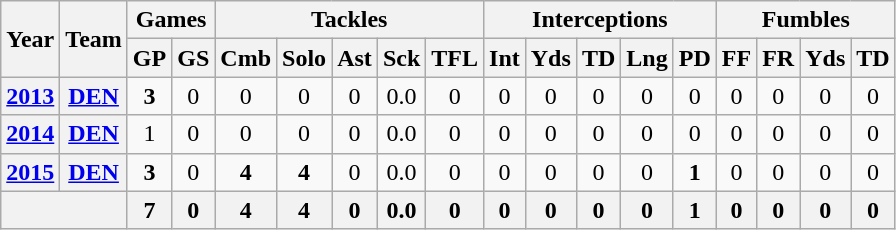<table class="wikitable" style="text-align:center">
<tr>
<th rowspan="2">Year</th>
<th rowspan="2">Team</th>
<th colspan="2">Games</th>
<th colspan="5">Tackles</th>
<th colspan="5">Interceptions</th>
<th colspan="4">Fumbles</th>
</tr>
<tr>
<th>GP</th>
<th>GS</th>
<th>Cmb</th>
<th>Solo</th>
<th>Ast</th>
<th>Sck</th>
<th>TFL</th>
<th>Int</th>
<th>Yds</th>
<th>TD</th>
<th>Lng</th>
<th>PD</th>
<th>FF</th>
<th>FR</th>
<th>Yds</th>
<th>TD</th>
</tr>
<tr>
<th><a href='#'>2013</a></th>
<th><a href='#'>DEN</a></th>
<td><strong>3</strong></td>
<td>0</td>
<td>0</td>
<td>0</td>
<td>0</td>
<td>0.0</td>
<td>0</td>
<td>0</td>
<td>0</td>
<td>0</td>
<td>0</td>
<td>0</td>
<td>0</td>
<td>0</td>
<td>0</td>
<td>0</td>
</tr>
<tr>
<th><a href='#'>2014</a></th>
<th><a href='#'>DEN</a></th>
<td>1</td>
<td>0</td>
<td>0</td>
<td>0</td>
<td>0</td>
<td>0.0</td>
<td>0</td>
<td>0</td>
<td>0</td>
<td>0</td>
<td>0</td>
<td>0</td>
<td>0</td>
<td>0</td>
<td>0</td>
<td>0</td>
</tr>
<tr>
<th><a href='#'>2015</a></th>
<th><a href='#'>DEN</a></th>
<td><strong>3</strong></td>
<td>0</td>
<td><strong>4</strong></td>
<td><strong>4</strong></td>
<td>0</td>
<td>0.0</td>
<td>0</td>
<td>0</td>
<td>0</td>
<td>0</td>
<td>0</td>
<td><strong>1</strong></td>
<td>0</td>
<td>0</td>
<td>0</td>
<td>0</td>
</tr>
<tr>
<th colspan="2"></th>
<th>7</th>
<th>0</th>
<th>4</th>
<th>4</th>
<th>0</th>
<th>0.0</th>
<th>0</th>
<th>0</th>
<th>0</th>
<th>0</th>
<th>0</th>
<th>1</th>
<th>0</th>
<th>0</th>
<th>0</th>
<th>0</th>
</tr>
</table>
